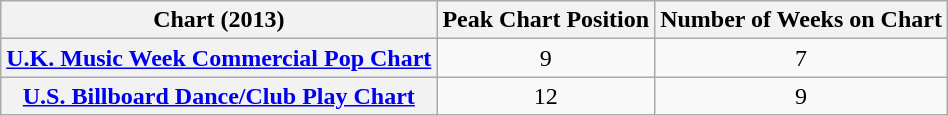<table class="wikitable plainrowheaders sortable" style="text-align:center;">
<tr>
<th scope="col">Chart (2013)</th>
<th scope="col">Peak Chart Position</th>
<th scope="col">Number of Weeks on Chart</th>
</tr>
<tr>
<th scope="row"><a href='#'>U.K. Music Week Commercial Pop Chart</a></th>
<td style="text-align:center;">9</td>
<td>7</td>
</tr>
<tr>
<th scope="row"><a href='#'>U.S. Billboard Dance/Club Play Chart</a></th>
<td style="text-align:center;">12</td>
<td>9</td>
</tr>
</table>
